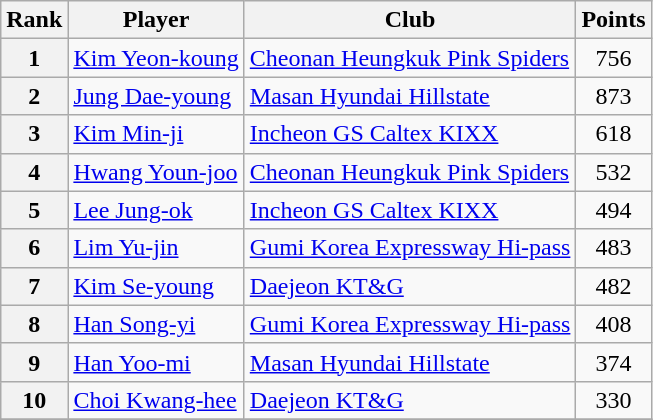<table class=wikitable>
<tr>
<th>Rank</th>
<th>Player</th>
<th>Club</th>
<th>Points</th>
</tr>
<tr>
<th>1</th>
<td> <a href='#'>Kim Yeon-koung</a></td>
<td><a href='#'>Cheonan Heungkuk Pink Spiders</a></td>
<td align=center>756</td>
</tr>
<tr>
<th>2</th>
<td> <a href='#'>Jung Dae-young</a></td>
<td><a href='#'>Masan Hyundai Hillstate</a></td>
<td align=center>873</td>
</tr>
<tr>
<th>3</th>
<td> <a href='#'>Kim Min-ji</a></td>
<td><a href='#'>Incheon GS Caltex KIXX</a></td>
<td align=center>618</td>
</tr>
<tr>
<th>4</th>
<td> <a href='#'>Hwang Youn-joo</a></td>
<td><a href='#'>Cheonan Heungkuk Pink Spiders</a></td>
<td align=center>532</td>
</tr>
<tr>
<th>5</th>
<td> <a href='#'>Lee Jung-ok</a></td>
<td><a href='#'>Incheon GS Caltex KIXX</a></td>
<td align=center>494</td>
</tr>
<tr>
<th>6</th>
<td> <a href='#'>Lim Yu-jin</a></td>
<td><a href='#'>Gumi Korea Expressway Hi-pass</a></td>
<td align=center>483</td>
</tr>
<tr>
<th>7</th>
<td> <a href='#'>Kim Se-young</a></td>
<td><a href='#'>Daejeon KT&G</a></td>
<td align=center>482</td>
</tr>
<tr>
<th>8</th>
<td> <a href='#'>Han Song-yi</a></td>
<td><a href='#'>Gumi Korea Expressway Hi-pass</a></td>
<td align=center>408</td>
</tr>
<tr>
<th>9</th>
<td> <a href='#'>Han Yoo-mi</a></td>
<td><a href='#'>Masan Hyundai Hillstate</a></td>
<td align=center>374</td>
</tr>
<tr>
<th>10</th>
<td> <a href='#'>Choi Kwang-hee</a></td>
<td><a href='#'>Daejeon KT&G</a></td>
<td align=center>330</td>
</tr>
<tr>
</tr>
</table>
